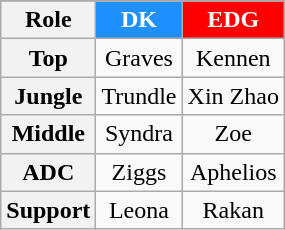<table class="wikitable plainrowheaders" style="text-align:center;margin:0">
<tr>
</tr>
<tr>
<th>Role</th>
<th style="background:DodgerBlue; color:white;">DK</th>
<th style="background:Red; color:white;">EDG</th>
</tr>
<tr>
<th scope=row style="text-align:center">Top</th>
<td>Graves</td>
<td>Kennen</td>
</tr>
<tr>
<th scope=row style="text-align:center">Jungle</th>
<td>Trundle</td>
<td>Xin Zhao</td>
</tr>
<tr>
<th scope=row style="text-align:center">Middle</th>
<td>Syndra</td>
<td>Zoe</td>
</tr>
<tr>
<th scope=row style="text-align:center">ADC</th>
<td>Ziggs</td>
<td>Aphelios</td>
</tr>
<tr>
<th scope=row style="text-align:center">Support</th>
<td>Leona</td>
<td>Rakan</td>
</tr>
</table>
